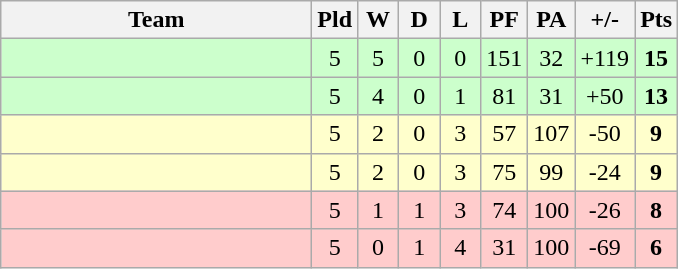<table class="wikitable" border="1" style="text-align: center;">
<tr>
<th width="200">Team</th>
<th width="20">Pld</th>
<th width="20">W</th>
<th width="20">D</th>
<th width="20">L</th>
<th width="20">PF</th>
<th width="20">PA</th>
<th width="25">+/-</th>
<th width="20">Pts</th>
</tr>
<tr style="background:#cfc;">
<td align=left></td>
<td>5</td>
<td>5</td>
<td>0</td>
<td>0</td>
<td>151</td>
<td>32</td>
<td>+119</td>
<td><strong>15</strong></td>
</tr>
<tr style="background:#cfc;">
<td align=left></td>
<td>5</td>
<td>4</td>
<td>0</td>
<td>1</td>
<td>81</td>
<td>31</td>
<td>+50</td>
<td><strong>13</strong></td>
</tr>
<tr style="background:#ffc;">
<td align=left></td>
<td>5</td>
<td>2</td>
<td>0</td>
<td>3</td>
<td>57</td>
<td>107</td>
<td>-50</td>
<td><strong>9</strong></td>
</tr>
<tr style="background:#ffc;">
<td align=left></td>
<td>5</td>
<td>2</td>
<td>0</td>
<td>3</td>
<td>75</td>
<td>99</td>
<td>-24</td>
<td><strong>9</strong></td>
</tr>
<tr bgcolor="#ffcccc">
<td align=left></td>
<td>5</td>
<td>1</td>
<td>1</td>
<td>3</td>
<td>74</td>
<td>100</td>
<td>-26</td>
<td><strong>8</strong></td>
</tr>
<tr bgcolor="#ffcccc">
<td align=left></td>
<td>5</td>
<td>0</td>
<td>1</td>
<td>4</td>
<td>31</td>
<td>100</td>
<td>-69</td>
<td><strong>6</strong></td>
</tr>
</table>
